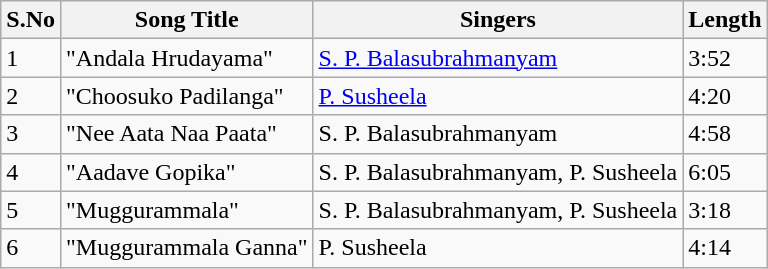<table class="wikitable">
<tr>
<th>S.No</th>
<th>Song Title</th>
<th>Singers</th>
<th>Length</th>
</tr>
<tr>
<td>1</td>
<td>"Andala Hrudayama"</td>
<td><a href='#'>S. P. Balasubrahmanyam</a></td>
<td>3:52</td>
</tr>
<tr>
<td>2</td>
<td>"Choosuko Padilanga"</td>
<td><a href='#'>P. Susheela</a></td>
<td>4:20</td>
</tr>
<tr>
<td>3</td>
<td>"Nee Aata Naa Paata"</td>
<td>S. P. Balasubrahmanyam</td>
<td>4:58</td>
</tr>
<tr>
<td>4</td>
<td>"Aadave Gopika"</td>
<td>S. P. Balasubrahmanyam, P. Susheela</td>
<td>6:05</td>
</tr>
<tr>
<td>5</td>
<td>"Muggurammala"</td>
<td>S. P. Balasubrahmanyam, P. Susheela</td>
<td>3:18</td>
</tr>
<tr>
<td>6</td>
<td>"Muggurammala Ganna"</td>
<td>P. Susheela</td>
<td>4:14</td>
</tr>
</table>
